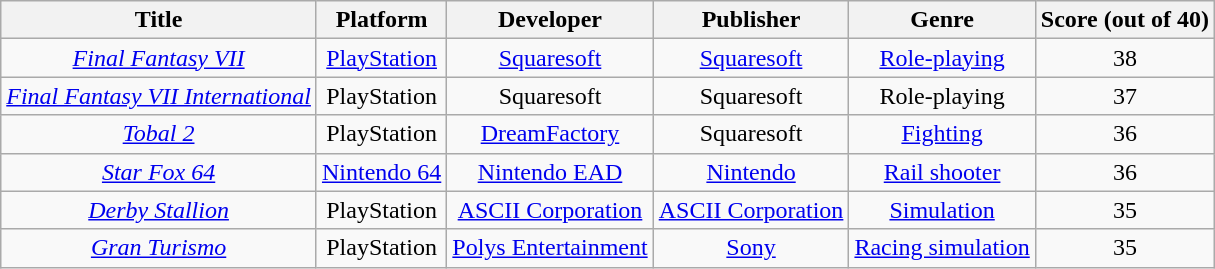<table class="wikitable sortable" style="text-align:center;">
<tr>
<th>Title</th>
<th>Platform</th>
<th>Developer</th>
<th>Publisher</th>
<th>Genre</th>
<th>Score (out of 40)</th>
</tr>
<tr>
<td><em><a href='#'>Final Fantasy VII</a></em></td>
<td><a href='#'>PlayStation</a></td>
<td><a href='#'>Squaresoft</a></td>
<td><a href='#'>Squaresoft</a></td>
<td><a href='#'>Role-playing</a></td>
<td>38</td>
</tr>
<tr>
<td><em><a href='#'>Final Fantasy VII International</a></em></td>
<td>PlayStation</td>
<td>Squaresoft</td>
<td>Squaresoft</td>
<td>Role-playing</td>
<td>37</td>
</tr>
<tr>
<td><em><a href='#'>Tobal 2</a></em></td>
<td>PlayStation</td>
<td><a href='#'>DreamFactory</a></td>
<td>Squaresoft</td>
<td><a href='#'>Fighting</a></td>
<td>36</td>
</tr>
<tr>
<td><em><a href='#'>Star Fox 64</a></em></td>
<td><a href='#'>Nintendo 64</a></td>
<td><a href='#'>Nintendo EAD</a></td>
<td><a href='#'>Nintendo</a></td>
<td><a href='#'>Rail shooter</a></td>
<td>36</td>
</tr>
<tr>
<td><em><a href='#'>Derby Stallion</a></em></td>
<td>PlayStation</td>
<td><a href='#'>ASCII Corporation</a></td>
<td><a href='#'>ASCII Corporation</a></td>
<td><a href='#'>Simulation</a></td>
<td>35</td>
</tr>
<tr>
<td><em><a href='#'>Gran Turismo</a></em></td>
<td>PlayStation</td>
<td><a href='#'>Polys Entertainment</a></td>
<td><a href='#'>Sony</a></td>
<td><a href='#'>Racing simulation</a></td>
<td>35</td>
</tr>
</table>
